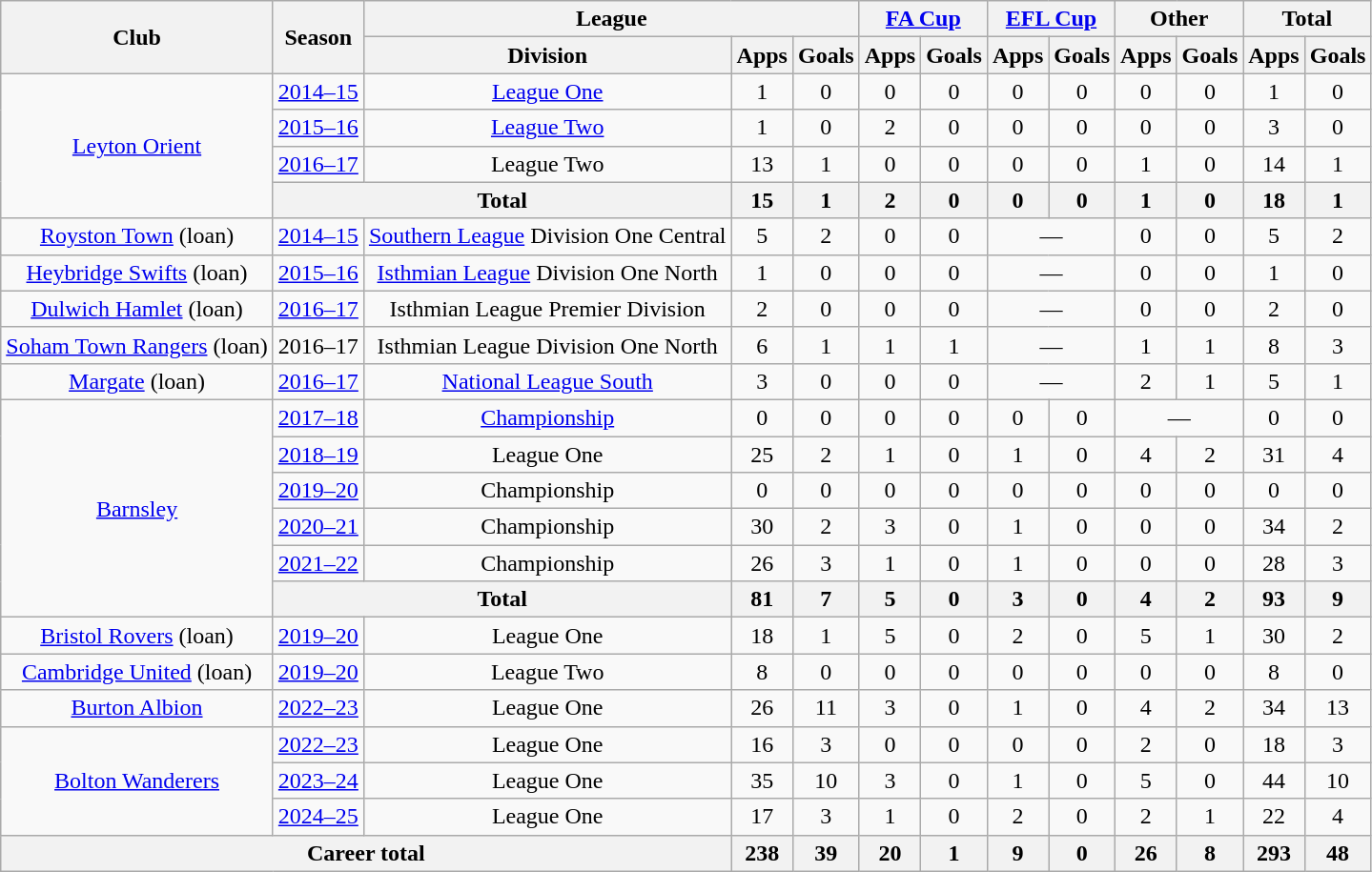<table class="wikitable" style="text-align: center;">
<tr>
<th rowspan="2">Club</th>
<th rowspan="2">Season</th>
<th colspan="3">League</th>
<th colspan="2"><a href='#'>FA Cup</a></th>
<th colspan="2"><a href='#'>EFL Cup</a></th>
<th colspan="2">Other</th>
<th colspan="2">Total</th>
</tr>
<tr>
<th>Division</th>
<th>Apps</th>
<th>Goals</th>
<th>Apps</th>
<th>Goals</th>
<th>Apps</th>
<th>Goals</th>
<th>Apps</th>
<th>Goals</th>
<th>Apps</th>
<th>Goals</th>
</tr>
<tr>
<td rowspan="4" valign="center"><a href='#'>Leyton Orient</a></td>
<td><a href='#'>2014–15</a></td>
<td><a href='#'>League One</a></td>
<td>1</td>
<td>0</td>
<td>0</td>
<td>0</td>
<td>0</td>
<td>0</td>
<td>0</td>
<td>0</td>
<td>1</td>
<td>0</td>
</tr>
<tr>
<td><a href='#'>2015–16</a></td>
<td><a href='#'>League Two</a></td>
<td>1</td>
<td>0</td>
<td>2</td>
<td>0</td>
<td>0</td>
<td>0</td>
<td>0</td>
<td>0</td>
<td>3</td>
<td>0</td>
</tr>
<tr>
<td><a href='#'>2016–17</a></td>
<td>League Two</td>
<td>13</td>
<td>1</td>
<td>0</td>
<td>0</td>
<td>0</td>
<td>0</td>
<td>1</td>
<td>0</td>
<td>14</td>
<td>1</td>
</tr>
<tr>
<th colspan="2">Total</th>
<th>15</th>
<th>1</th>
<th>2</th>
<th>0</th>
<th>0</th>
<th>0</th>
<th>1</th>
<th>0</th>
<th>18</th>
<th>1</th>
</tr>
<tr>
<td rowspan="1" valign="center"><a href='#'>Royston Town</a> (loan)</td>
<td><a href='#'>2014–15</a></td>
<td><a href='#'>Southern League</a> Division One Central</td>
<td>5</td>
<td>2</td>
<td>0</td>
<td>0</td>
<td colspan="2">—</td>
<td>0</td>
<td>0</td>
<td>5</td>
<td>2</td>
</tr>
<tr>
<td rowspan="1" valign="center"><a href='#'>Heybridge Swifts</a> (loan)</td>
<td><a href='#'>2015–16</a></td>
<td><a href='#'>Isthmian League</a> Division One North</td>
<td>1</td>
<td>0</td>
<td>0</td>
<td>0</td>
<td colspan="2">—</td>
<td>0</td>
<td>0</td>
<td>1</td>
<td>0</td>
</tr>
<tr>
<td rowspan="1" valign="center"><a href='#'>Dulwich Hamlet</a> (loan)</td>
<td><a href='#'>2016–17</a></td>
<td>Isthmian League Premier Division</td>
<td>2</td>
<td>0</td>
<td>0</td>
<td>0</td>
<td colspan="2">—</td>
<td>0</td>
<td>0</td>
<td>2</td>
<td>0</td>
</tr>
<tr>
<td rowspan="1" valign="center"><a href='#'>Soham Town Rangers</a> (loan)</td>
<td>2016–17</td>
<td>Isthmian League Division One North</td>
<td>6</td>
<td>1</td>
<td>1</td>
<td>1</td>
<td colspan="2">—</td>
<td>1</td>
<td>1</td>
<td>8</td>
<td>3</td>
</tr>
<tr>
<td rowspan="1" valign="center"><a href='#'>Margate</a> (loan)</td>
<td><a href='#'>2016–17</a></td>
<td><a href='#'>National League South</a></td>
<td>3</td>
<td>0</td>
<td>0</td>
<td>0</td>
<td colspan="2">—</td>
<td>2</td>
<td>1</td>
<td>5</td>
<td>1</td>
</tr>
<tr>
<td rowspan="6"><a href='#'>Barnsley</a></td>
<td><a href='#'>2017–18</a></td>
<td><a href='#'>Championship</a></td>
<td>0</td>
<td>0</td>
<td>0</td>
<td>0</td>
<td>0</td>
<td>0</td>
<td colspan="2">—</td>
<td>0</td>
<td>0</td>
</tr>
<tr>
<td><a href='#'>2018–19</a></td>
<td>League One</td>
<td>25</td>
<td>2</td>
<td>1</td>
<td>0</td>
<td>1</td>
<td>0</td>
<td>4</td>
<td>2</td>
<td>31</td>
<td>4</td>
</tr>
<tr>
<td><a href='#'>2019–20</a></td>
<td>Championship</td>
<td>0</td>
<td>0</td>
<td>0</td>
<td>0</td>
<td>0</td>
<td>0</td>
<td>0</td>
<td>0</td>
<td>0</td>
<td>0</td>
</tr>
<tr>
<td><a href='#'>2020–21</a></td>
<td>Championship</td>
<td>30</td>
<td>2</td>
<td>3</td>
<td>0</td>
<td>1</td>
<td>0</td>
<td>0</td>
<td>0</td>
<td>34</td>
<td>2</td>
</tr>
<tr>
<td><a href='#'>2021–22</a></td>
<td>Championship</td>
<td>26</td>
<td>3</td>
<td>1</td>
<td>0</td>
<td>1</td>
<td>0</td>
<td>0</td>
<td>0</td>
<td>28</td>
<td>3</td>
</tr>
<tr>
<th colspan=2>Total</th>
<th>81</th>
<th>7</th>
<th>5</th>
<th>0</th>
<th>3</th>
<th>0</th>
<th>4</th>
<th>2</th>
<th>93</th>
<th>9</th>
</tr>
<tr>
<td><a href='#'>Bristol Rovers</a> (loan)</td>
<td><a href='#'>2019–20</a></td>
<td>League One</td>
<td>18</td>
<td>1</td>
<td>5</td>
<td>0</td>
<td>2</td>
<td>0</td>
<td>5</td>
<td>1</td>
<td>30</td>
<td>2</td>
</tr>
<tr>
<td><a href='#'>Cambridge United</a> (loan)</td>
<td><a href='#'>2019–20</a></td>
<td>League Two</td>
<td>8</td>
<td>0</td>
<td>0</td>
<td>0</td>
<td>0</td>
<td>0</td>
<td>0</td>
<td>0</td>
<td>8</td>
<td>0</td>
</tr>
<tr>
<td><a href='#'>Burton Albion</a></td>
<td><a href='#'>2022–23</a></td>
<td>League One</td>
<td>26</td>
<td>11</td>
<td>3</td>
<td>0</td>
<td>1</td>
<td>0</td>
<td>4</td>
<td>2</td>
<td>34</td>
<td>13</td>
</tr>
<tr>
<td rowspan="3"><a href='#'>Bolton Wanderers</a></td>
<td><a href='#'>2022–23</a></td>
<td>League One</td>
<td>16</td>
<td>3</td>
<td>0</td>
<td>0</td>
<td>0</td>
<td>0</td>
<td>2</td>
<td>0</td>
<td>18</td>
<td>3</td>
</tr>
<tr>
<td><a href='#'>2023–24</a></td>
<td>League One</td>
<td>35</td>
<td>10</td>
<td>3</td>
<td>0</td>
<td>1</td>
<td>0</td>
<td>5</td>
<td>0</td>
<td>44</td>
<td>10</td>
</tr>
<tr>
<td><a href='#'>2024–25</a></td>
<td>League One</td>
<td>17</td>
<td>3</td>
<td>1</td>
<td>0</td>
<td>2</td>
<td>0</td>
<td>2</td>
<td>1</td>
<td>22</td>
<td>4</td>
</tr>
<tr>
<th colspan="3">Career total</th>
<th>238</th>
<th>39</th>
<th>20</th>
<th>1</th>
<th>9</th>
<th>0</th>
<th>26</th>
<th>8</th>
<th>293</th>
<th>48</th>
</tr>
</table>
